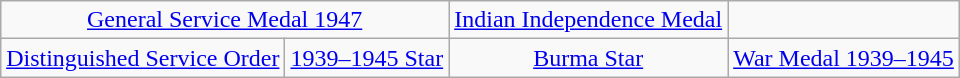<table class="wikitable" style="margin:1em auto; text-align:center;">
<tr>
<td colspan="2"><a href='#'>General Service Medal 1947</a></td>
<td><a href='#'>Indian Independence Medal</a></td>
</tr>
<tr>
<td><a href='#'>Distinguished Service Order</a></td>
<td><a href='#'>1939–1945 Star</a></td>
<td><a href='#'>Burma Star</a></td>
<td><a href='#'>War Medal 1939–1945</a></td>
</tr>
</table>
